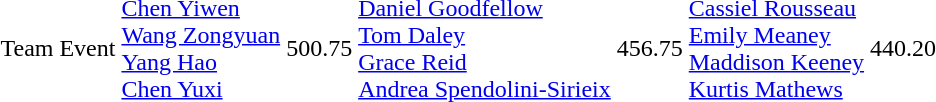<table>
<tr>
<td>Team Event</td>
<td><a href='#'>Chen Yiwen</a><br><a href='#'>Wang Zongyuan</a><br><a href='#'>Yang Hao</a><br><a href='#'>Chen Yuxi</a><br></td>
<td>500.75</td>
<td><a href='#'>Daniel Goodfellow</a><br><a href='#'>Tom Daley</a><br><a href='#'>Grace Reid</a><br><a href='#'>Andrea Spendolini-Sirieix</a><br></td>
<td>456.75</td>
<td><a href='#'>Cassiel Rousseau</a><br><a href='#'>Emily Meaney</a><br><a href='#'>Maddison Keeney</a><br><a href='#'>Kurtis Mathews</a><br></td>
<td>440.20</td>
</tr>
</table>
